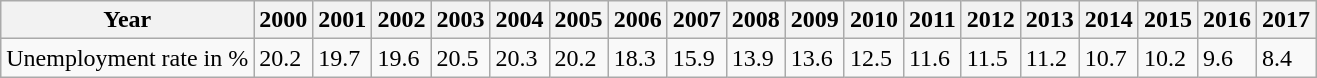<table class="wikitable">
<tr>
<th>Year</th>
<th>2000</th>
<th>2001</th>
<th>2002</th>
<th>2003</th>
<th>2004</th>
<th>2005</th>
<th>2006</th>
<th>2007</th>
<th>2008</th>
<th>2009</th>
<th>2010</th>
<th>2011</th>
<th>2012</th>
<th>2013</th>
<th>2014</th>
<th>2015</th>
<th>2016</th>
<th>2017</th>
</tr>
<tr>
<td>Unemployment rate in %</td>
<td>20.2</td>
<td>19.7</td>
<td>19.6</td>
<td>20.5</td>
<td>20.3</td>
<td>20.2</td>
<td>18.3</td>
<td>15.9</td>
<td>13.9</td>
<td>13.6</td>
<td>12.5</td>
<td>11.6</td>
<td>11.5</td>
<td>11.2</td>
<td>10.7</td>
<td>10.2</td>
<td>9.6</td>
<td>8.4</td>
</tr>
</table>
